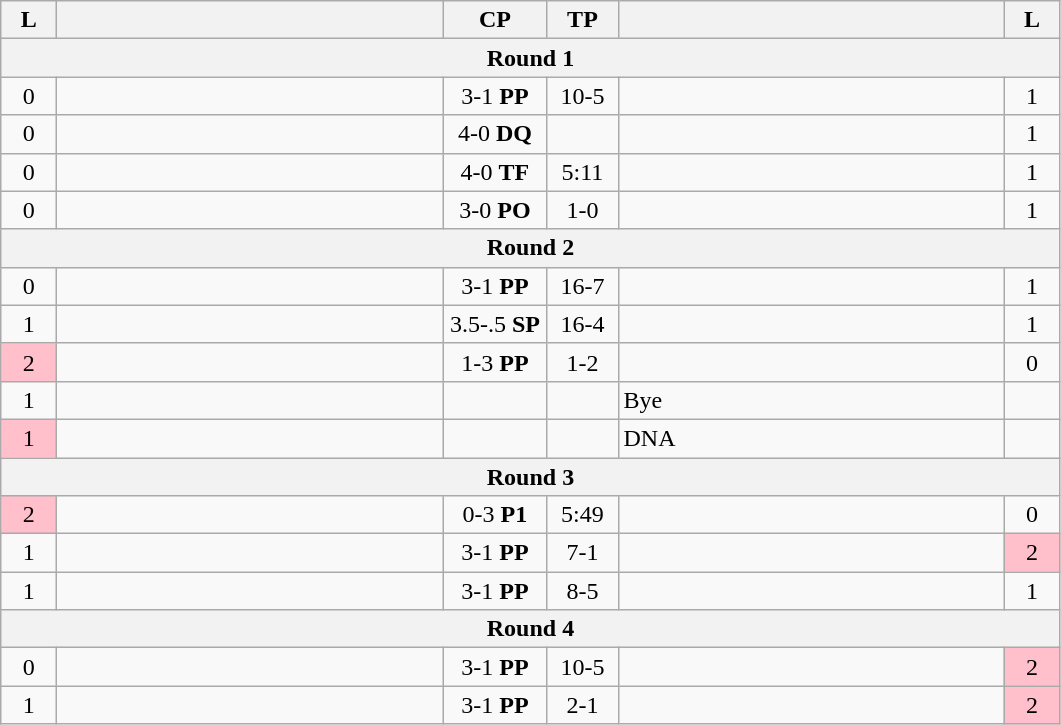<table class="wikitable" style="text-align: center;" |>
<tr>
<th width="30">L</th>
<th width="250"></th>
<th width="62">CP</th>
<th width="40">TP</th>
<th width="250"></th>
<th width="30">L</th>
</tr>
<tr>
<th colspan="7">Round 1</th>
</tr>
<tr>
<td>0</td>
<td style="text-align:left;"><strong></strong></td>
<td>3-1 <strong>PP</strong></td>
<td>10-5</td>
<td style="text-align:left;"></td>
<td>1</td>
</tr>
<tr>
<td>0</td>
<td style="text-align:left;"><strong></strong></td>
<td>4-0 <strong>DQ</strong></td>
<td></td>
<td style="text-align:left;"></td>
<td>1</td>
</tr>
<tr>
<td>0</td>
<td style="text-align:left;"><strong></strong></td>
<td>4-0 <strong>TF</strong></td>
<td>5:11</td>
<td style="text-align:left;"></td>
<td>1</td>
</tr>
<tr>
<td>0</td>
<td style="text-align:left;"><strong></strong></td>
<td>3-0 <strong>PO</strong></td>
<td>1-0</td>
<td style="text-align:left;"></td>
<td>1</td>
</tr>
<tr>
<th colspan="7">Round 2</th>
</tr>
<tr>
<td>0</td>
<td style="text-align:left;"><strong></strong></td>
<td>3-1 <strong>PP</strong></td>
<td>16-7</td>
<td style="text-align:left;"></td>
<td>1</td>
</tr>
<tr>
<td>1</td>
<td style="text-align:left;"><strong></strong></td>
<td>3.5-.5 <strong>SP</strong></td>
<td>16-4</td>
<td style="text-align:left;"></td>
<td>1</td>
</tr>
<tr>
<td bgcolor=pink>2</td>
<td style="text-align:left;"></td>
<td>1-3 <strong>PP</strong></td>
<td>1-2</td>
<td style="text-align:left;"><strong></strong></td>
<td>0</td>
</tr>
<tr>
<td>1</td>
<td style="text-align:left;"><strong></strong></td>
<td></td>
<td></td>
<td style="text-align:left;">Bye</td>
<td></td>
</tr>
<tr>
<td bgcolor=pink>1</td>
<td style="text-align:left;"></td>
<td></td>
<td></td>
<td style="text-align:left;">DNA</td>
<td></td>
</tr>
<tr>
<th colspan="7">Round 3</th>
</tr>
<tr>
<td bgcolor=pink>2</td>
<td style="text-align:left;"></td>
<td>0-3 <strong>P1</strong></td>
<td>5:49</td>
<td style="text-align:left;"><strong></strong></td>
<td>0</td>
</tr>
<tr>
<td>1</td>
<td style="text-align:left;"><strong></strong></td>
<td>3-1 <strong>PP</strong></td>
<td>7-1</td>
<td style="text-align:left;"></td>
<td bgcolor=pink>2</td>
</tr>
<tr>
<td>1</td>
<td style="text-align:left;"><strong></strong></td>
<td>3-1 <strong>PP</strong></td>
<td>8-5</td>
<td style="text-align:left;"></td>
<td>1</td>
</tr>
<tr>
<th colspan="7">Round 4</th>
</tr>
<tr>
<td>0</td>
<td style="text-align:left;"><strong></strong></td>
<td>3-1 <strong>PP</strong></td>
<td>10-5</td>
<td style="text-align:left;"></td>
<td bgcolor=pink>2</td>
</tr>
<tr>
<td>1</td>
<td style="text-align:left;"><strong></strong></td>
<td>3-1 <strong>PP</strong></td>
<td>2-1</td>
<td style="text-align:left;"></td>
<td bgcolor=pink>2</td>
</tr>
</table>
